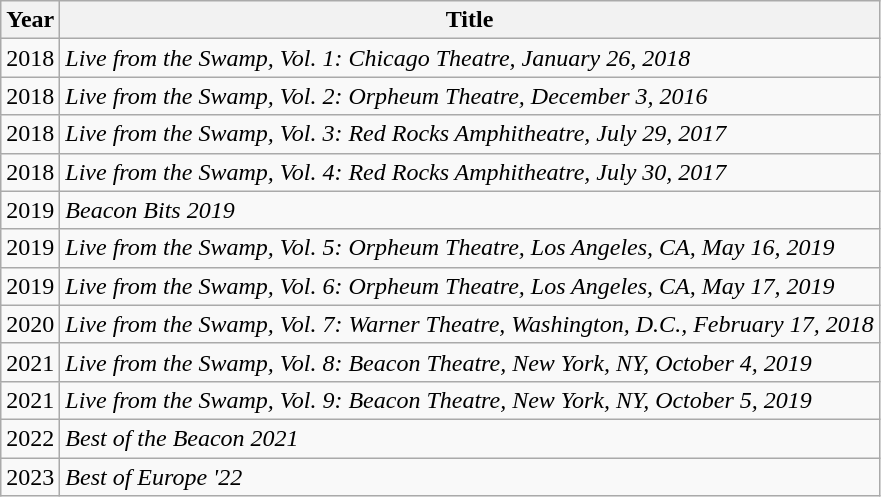<table class="wikitable">
<tr>
<th>Year</th>
<th>Title</th>
</tr>
<tr>
<td>2018</td>
<td><em>Live from the Swamp, Vol. 1: Chicago Theatre, January 26, 2018</em></td>
</tr>
<tr>
<td>2018</td>
<td><em>Live from the Swamp, Vol. 2: Orpheum Theatre, December 3, 2016</em></td>
</tr>
<tr>
<td>2018</td>
<td><em>Live from the Swamp, Vol. 3: Red Rocks Amphitheatre, July 29, 2017</em></td>
</tr>
<tr>
<td>2018</td>
<td><em>Live from the Swamp, Vol. 4: Red Rocks Amphitheatre, July 30, 2017</em></td>
</tr>
<tr>
<td>2019</td>
<td><em>Beacon Bits 2019</em></td>
</tr>
<tr>
<td>2019</td>
<td><em>Live from the Swamp, Vol. 5: Orpheum Theatre, Los Angeles, CA, May 16, 2019</em></td>
</tr>
<tr>
<td>2019</td>
<td><em>Live from the Swamp, Vol. 6: Orpheum Theatre, Los Angeles, CA, May 17, 2019</em></td>
</tr>
<tr>
<td>2020</td>
<td><em>Live from the Swamp, Vol. 7: Warner Theatre, Washington, D.C., February 17, 2018</em></td>
</tr>
<tr>
<td>2021</td>
<td><em>Live from the Swamp, Vol. 8: Beacon Theatre, New York, NY, October 4, 2019</em></td>
</tr>
<tr>
<td>2021</td>
<td><em>Live from the Swamp, Vol. 9: Beacon Theatre, New York, NY, October 5, 2019</em></td>
</tr>
<tr>
<td>2022</td>
<td><em>Best of the Beacon 2021</em></td>
</tr>
<tr>
<td>2023</td>
<td><em>Best of Europe '22</em></td>
</tr>
</table>
